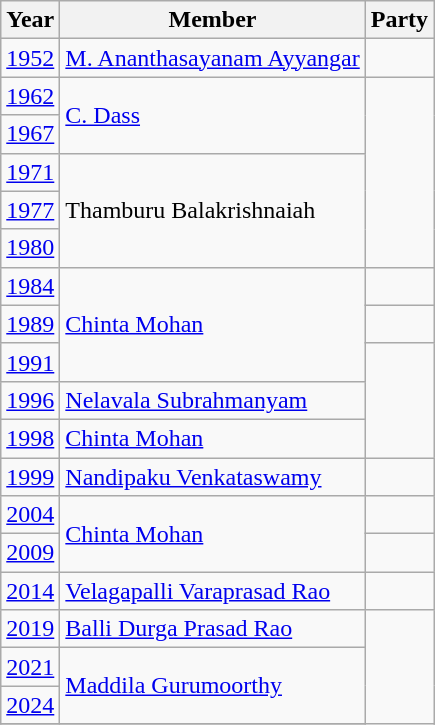<table class="wikitable sortable">
<tr>
<th>Year</th>
<th>Member</th>
<th colspan="2">Party</th>
</tr>
<tr>
<td><a href='#'>1952</a></td>
<td><a href='#'>M. Ananthasayanam Ayyangar</a></td>
<td></td>
</tr>
<tr>
<td><a href='#'>1962</a></td>
<td rowspan="2"><a href='#'>C. Dass</a></td>
</tr>
<tr>
<td><a href='#'>1967</a></td>
</tr>
<tr>
<td><a href='#'>1971</a></td>
<td rowspan="3">Thamburu Balakrishnaiah</td>
</tr>
<tr>
<td><a href='#'>1977</a></td>
</tr>
<tr>
<td><a href='#'>1980</a></td>
</tr>
<tr>
<td><a href='#'>1984</a></td>
<td rowspan="3"><a href='#'>Chinta Mohan</a></td>
<td></td>
</tr>
<tr>
<td><a href='#'>1989</a></td>
<td></td>
</tr>
<tr>
<td><a href='#'>1991</a></td>
</tr>
<tr>
<td><a href='#'>1996</a></td>
<td><a href='#'>Nelavala Subrahmanyam</a></td>
</tr>
<tr>
<td><a href='#'>1998</a></td>
<td><a href='#'>Chinta Mohan</a></td>
</tr>
<tr>
<td><a href='#'>1999</a></td>
<td><a href='#'>Nandipaku Venkataswamy</a></td>
<td></td>
</tr>
<tr>
<td><a href='#'>2004</a></td>
<td rowspan="2"><a href='#'>Chinta Mohan</a></td>
<td></td>
</tr>
<tr>
<td><a href='#'>2009</a></td>
</tr>
<tr>
<td><a href='#'>2014</a></td>
<td><a href='#'>Velagapalli Varaprasad Rao</a></td>
<td></td>
</tr>
<tr>
<td><a href='#'>2019</a></td>
<td><a href='#'>Balli Durga Prasad Rao</a></td>
</tr>
<tr>
<td><a href='#'>2021</a></td>
<td rowspan="2"><a href='#'>Maddila Gurumoorthy</a></td>
</tr>
<tr>
<td><a href='#'>2024</a></td>
</tr>
<tr>
</tr>
</table>
